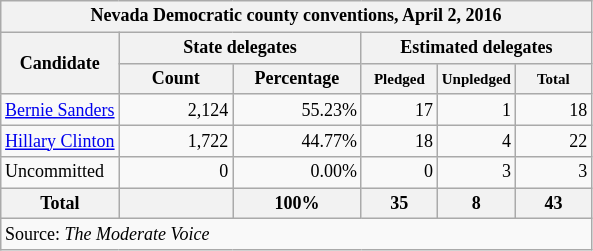<table class="wikitable" style="text-align:right; font-size:12px;">
<tr>
<th colspan="6">Nevada Democratic county conventions, April 2, 2016</th>
</tr>
<tr>
<th rowspan="2">Candidate</th>
<th colspan="2">State delegates</th>
<th colspan="3">Estimated delegates</th>
</tr>
<tr>
<th style="width:70px;">Count</th>
<th style="width:80px;">Percentage</th>
<th style="width:45px;"><small>Pledged</small></th>
<th style="width:45px;"><small>Unpledged</small></th>
<th style="width:45px;"><small>Total</small></th>
</tr>
<tr>
<td style="text-align:left;"><a href='#'>Bernie Sanders</a></td>
<td>2,124</td>
<td>55.23%</td>
<td>17</td>
<td>1</td>
<td>18</td>
</tr>
<tr>
<td style="text-align:left;"><a href='#'>Hillary Clinton</a></td>
<td>1,722</td>
<td>44.77%</td>
<td>18</td>
<td>4</td>
<td>22</td>
</tr>
<tr>
<td style="text-align:left;">Uncommitted</td>
<td>0</td>
<td>0.00%</td>
<td>0</td>
<td>3</td>
<td>3</td>
</tr>
<tr>
<th>Total</th>
<th></th>
<th>100%</th>
<th>35</th>
<th>8</th>
<th>43</th>
</tr>
<tr>
<td colspan="6" style="text-align:left;">Source: <em>The Moderate Voice</em></td>
</tr>
</table>
